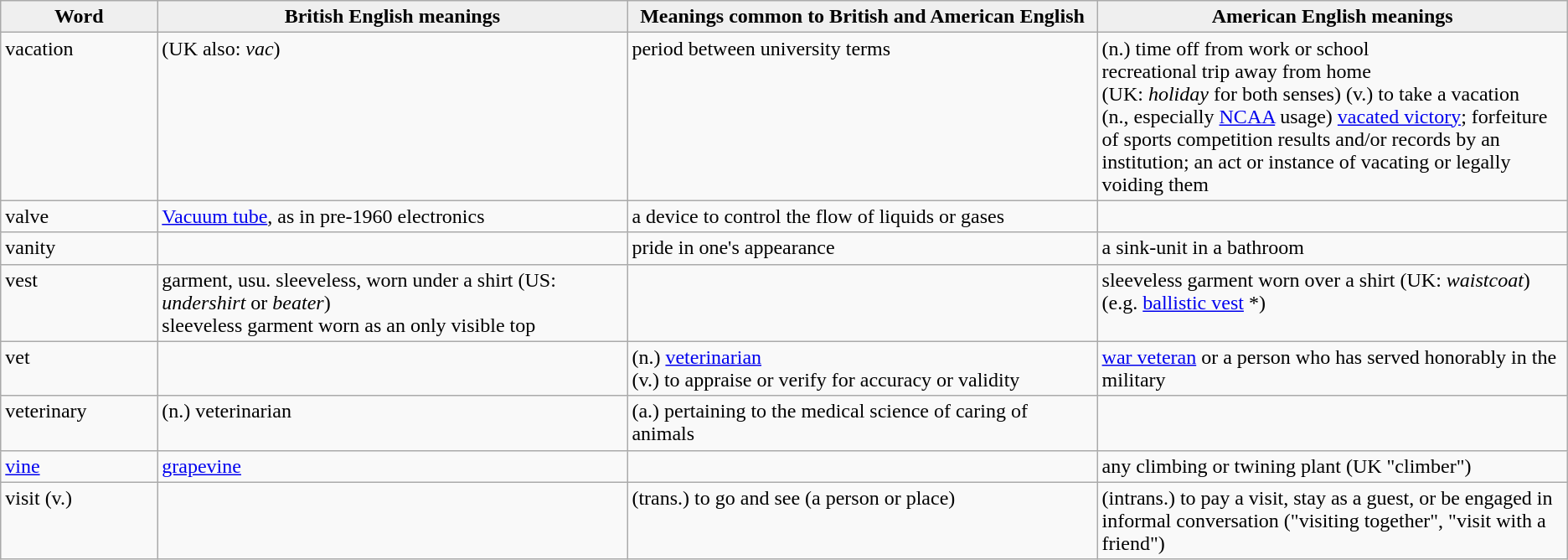<table class="wikitable">
<tr>
<th style="width:10%; background:#efefef;">Word</th>
<th style="width:30%; background:#efefef;">British English meanings</th>
<th style="width:30%; background:#efefef;">Meanings common to British and American English</th>
<th style="width:30%; background:#efefef;">American English meanings</th>
</tr>
<tr valign="top">
<td>vacation</td>
<td>(UK also: <em>vac</em>)</td>
<td>period between university terms</td>
<td>(n.) time off from work or school<br>recreational trip away from home<br>(UK: <em>holiday</em> for both senses) (v.) to take a vacation<br>(n., especially <a href='#'>NCAA</a> usage) <a href='#'>vacated victory</a>; forfeiture of sports competition results and/or records by an institution; an act or instance of vacating or legally voiding them</td>
</tr>
<tr valign="top">
<td>valve</td>
<td><a href='#'>Vacuum tube</a>, as in pre-1960 electronics</td>
<td>a device to control the flow of liquids or gases</td>
<td> </td>
</tr>
<tr valign="top">
<td>vanity</td>
<td> </td>
<td>pride in one's appearance</td>
<td>a sink-unit in a bathroom</td>
</tr>
<tr valign="top">
<td>vest</td>
<td>garment, usu. sleeveless, worn under a shirt (US: <em>undershirt</em> or <em>beater</em>)<br>sleeveless garment worn as an only visible top</td>
<td> </td>
<td>sleeveless garment worn over a shirt (UK: <em>waistcoat</em>) (e.g. <a href='#'>ballistic vest</a> *)</td>
</tr>
<tr valign="top">
<td>vet</td>
<td> </td>
<td>(n.) <a href='#'>veterinarian</a> <br> (v.) to appraise or verify for accuracy or validity</td>
<td><a href='#'>war veteran</a> or a person who has served honorably in the military</td>
</tr>
<tr valign="top">
<td>veterinary</td>
<td>(n.) veterinarian</td>
<td>(a.) pertaining to the medical science of caring of animals</td>
<td> </td>
</tr>
<tr valign="top">
<td><a href='#'>vine</a></td>
<td><a href='#'>grapevine</a></td>
<td></td>
<td>any climbing or twining plant (UK "climber")</td>
</tr>
<tr valign="top">
<td>visit (v.)</td>
<td> </td>
<td>(trans.) to go and see (a person or place)</td>
<td>(intrans.) to pay a visit, stay as a guest, or be engaged in informal conversation ("visiting together", "visit with a friend")</td>
</tr>
</table>
